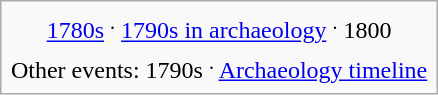<table class="infobox">
<tr style="background-color:#f3f3f3 width:29em">
<td align="center"><a href='#'>1780s</a> <sup>.</sup> <a href='#'>1790s in archaeology</a> <sup>.</sup> 1800<br></td>
</tr>
<tr>
<td align="center">Other events: 1790s <sup>.</sup> <a href='#'>Archaeology timeline</a></td>
</tr>
</table>
